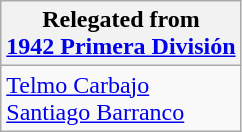<table class="wikitable">
<tr>
<th>Relegated from<br><a href='#'>1942 Primera División</a></th>
</tr>
<tr>
<td> <a href='#'>Telmo Carbajo</a> <br> <a href='#'>Santiago Barranco</a> </td>
</tr>
</table>
